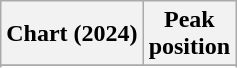<table class="wikitable sortable plainrowheaders" style="text-align:center">
<tr>
<th scope="col">Chart (2024)</th>
<th scope="col">Peak<br>position</th>
</tr>
<tr>
</tr>
<tr>
</tr>
<tr>
</tr>
<tr>
</tr>
</table>
